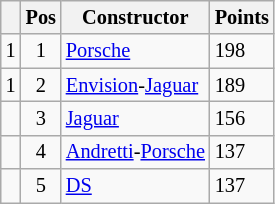<table class="wikitable" style="font-size: 85%;">
<tr>
<th></th>
<th>Pos</th>
<th>Constructor</th>
<th>Points</th>
</tr>
<tr>
<td align="left"> 1</td>
<td align="center">1</td>
<td> <a href='#'>Porsche</a></td>
<td align="left">198</td>
</tr>
<tr>
<td align="left"> 1</td>
<td align="center">2</td>
<td> <a href='#'>Envision</a>-<a href='#'>Jaguar</a></td>
<td align="left">189</td>
</tr>
<tr>
<td align="left"></td>
<td align="center">3</td>
<td> <a href='#'>Jaguar</a></td>
<td align="left">156</td>
</tr>
<tr>
<td align="left"></td>
<td align="center">4</td>
<td> <a href='#'>Andretti</a>-<a href='#'>Porsche</a></td>
<td align="left">137</td>
</tr>
<tr>
<td align="left"></td>
<td align="center">5</td>
<td> <a href='#'>DS</a></td>
<td align="left">137</td>
</tr>
</table>
